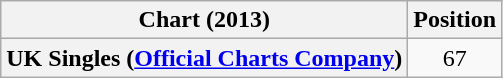<table class="wikitable sortable plainrowheaders" style="text-align:center;">
<tr>
<th scope="col">Chart (2013)</th>
<th scope="col">Position</th>
</tr>
<tr>
<th scope="row">UK Singles (<a href='#'>Official Charts Company</a>)</th>
<td style="text-align:center;">67</td>
</tr>
</table>
